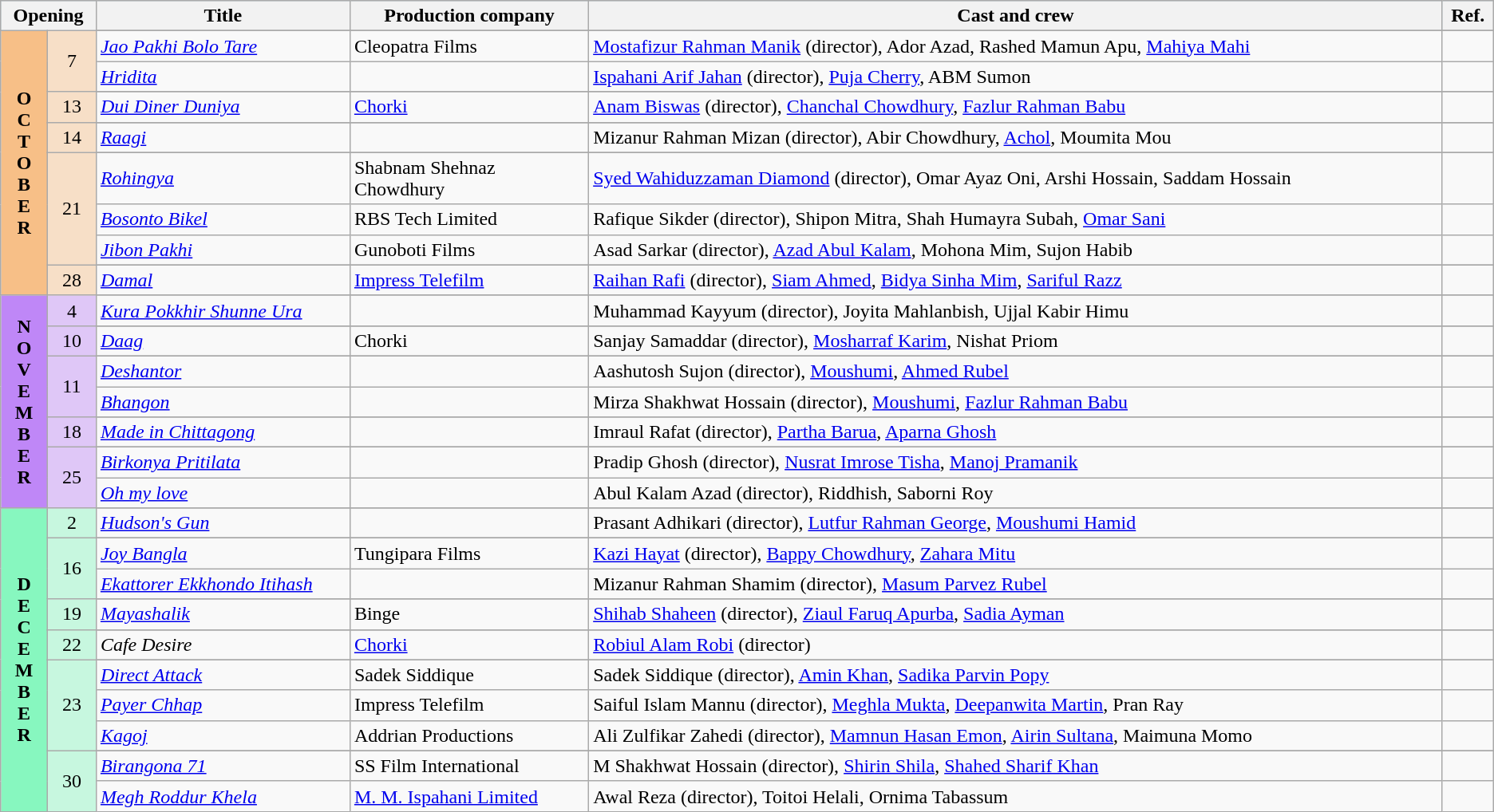<table class="wikitable sortable">
<tr style="background:#b0e0e6; text-align:center"y>
<th colspan="2">Opening</th>
<th style="width:17%">Title</th>
<th style="width:16%">Production company</th>
<th>Cast and crew</th>
<th>Ref.</th>
</tr>
<tr>
<th rowspan="13" style="text-align:center; background:#f7bf87;">O<br>C<br>T<br>O<br>B<br>E<br>R</th>
<td rowspan="3" style="text-align:center; background:#f7dfc7;">7</td>
</tr>
<tr>
<td><em><a href='#'>Jao Pakhi Bolo Tare</a></em></td>
<td>Cleopatra Films</td>
<td><a href='#'>Mostafizur Rahman Manik</a> (director), Ador Azad, Rashed Mamun Apu, <a href='#'>Mahiya Mahi</a></td>
<td></td>
</tr>
<tr>
<td><em><a href='#'>Hridita</a></em></td>
<td></td>
<td><a href='#'>Ispahani Arif Jahan</a> (director), <a href='#'>Puja Cherry</a>, ABM Sumon</td>
<td></td>
</tr>
<tr>
<td rowspan="2" style="text-align:center; background:#f7dfc7;">13</td>
</tr>
<tr>
<td><em><a href='#'>Dui Diner Duniya</a></em></td>
<td><a href='#'>Chorki</a></td>
<td><a href='#'>Anam Biswas</a> (director), <a href='#'>Chanchal Chowdhury</a>, <a href='#'>Fazlur Rahman Babu</a></td>
<td></td>
</tr>
<tr>
<td rowspan="2" style="text-align:center; background:#f7dfc7;">14</td>
</tr>
<tr>
<td><em><a href='#'>Raagi</a></em></td>
<td></td>
<td>Mizanur Rahman Mizan (director), Abir Chowdhury, <a href='#'>Achol</a>, Moumita Mou</td>
<td></td>
</tr>
<tr>
<td rowspan="4" style="text-align:center; background:#f7dfc7;">21</td>
</tr>
<tr>
<td><em><a href='#'>Rohingya</a></em></td>
<td>Shabnam Shehnaz Chowdhury</td>
<td><a href='#'>Syed Wahiduzzaman Diamond</a> (director), Omar Ayaz Oni, Arshi Hossain, Saddam Hossain</td>
<td></td>
</tr>
<tr>
<td><em><a href='#'>Bosonto Bikel</a></em></td>
<td>RBS Tech Limited</td>
<td>Rafique Sikder (director), Shipon Mitra, Shah Humayra Subah, <a href='#'>Omar Sani</a></td>
<td></td>
</tr>
<tr>
<td><em><a href='#'>Jibon Pakhi</a></em></td>
<td>Gunoboti Films</td>
<td>Asad Sarkar (director), <a href='#'>Azad Abul Kalam</a>, Mohona Mim, Sujon Habib</td>
<td></td>
</tr>
<tr>
<td rowspan="2" style="text-align:center; background:#f7dfc7;">28</td>
</tr>
<tr>
<td><em><a href='#'>Damal</a></em></td>
<td><a href='#'>Impress Telefilm</a></td>
<td><a href='#'>Raihan Rafi</a> (director), <a href='#'>Siam Ahmed</a>, <a href='#'>Bidya Sinha Mim</a>, <a href='#'>Sariful Razz</a></td>
<td></td>
</tr>
<tr>
<th rowspan="12" style="text-align:center; background:#bf87f7;">N<br>O<br>V<br>E<br>M<br>B<br>E<br>R</th>
<td rowspan="2" style="text-align:center; background:#dfc7f7;">4</td>
</tr>
<tr>
<td><em><a href='#'>Kura Pokkhir Shunne Ura</a></em></td>
<td></td>
<td>Muhammad Kayyum (director), Joyita Mahlanbish, Ujjal Kabir Himu</td>
<td></td>
</tr>
<tr>
<td rowspan="2" style="text-align:center; background:#dfc7f7;">10</td>
</tr>
<tr>
<td><em><a href='#'>Daag</a></em></td>
<td>Chorki</td>
<td>Sanjay Samaddar (director), <a href='#'>Mosharraf Karim</a>, Nishat Priom</td>
<td></td>
</tr>
<tr>
<td rowspan="3" style="text-align:center; background:#dfc7f7;">11</td>
</tr>
<tr>
<td><em><a href='#'>Deshantor</a></em></td>
<td></td>
<td>Aashutosh Sujon (director), <a href='#'>Moushumi</a>, <a href='#'>Ahmed Rubel</a></td>
<td></td>
</tr>
<tr>
<td><em><a href='#'>Bhangon</a></em></td>
<td></td>
<td>Mirza Shakhwat Hossain (director), <a href='#'>Moushumi</a>, <a href='#'>Fazlur Rahman Babu</a></td>
<td></td>
</tr>
<tr>
<td rowspan="2" style="text-align:center; background:#dfc7f7;">18</td>
</tr>
<tr>
<td><em><a href='#'>Made in Chittagong</a></em></td>
<td></td>
<td>Imraul Rafat (director), <a href='#'>Partha Barua</a>, <a href='#'>Aparna Ghosh</a></td>
<td></td>
</tr>
<tr>
<td rowspan="3" style="text-align:center; background:#dfc7f7;">25</td>
</tr>
<tr>
<td><em><a href='#'>Birkonya Pritilata</a></em></td>
<td></td>
<td>Pradip Ghosh (director), <a href='#'>Nusrat Imrose Tisha</a>, <a href='#'>Manoj Pramanik</a></td>
<td></td>
</tr>
<tr>
<td><em><a href='#'>Oh my love</a></em></td>
<td></td>
<td>Abul Kalam Azad (director), Riddhish, Saborni Roy</td>
<td></td>
</tr>
<tr>
<th rowspan="16" style="text-align:center; background:#87f7bf;">D<br>E<br>C<br>E<br>M<br>B<br>E<br>R</th>
<td rowspan="2" style="text-align:center; background:#c7f7df;">2</td>
</tr>
<tr>
<td><em><a href='#'>Hudson's Gun</a></em></td>
<td></td>
<td>Prasant Adhikari (director), <a href='#'>Lutfur Rahman George</a>, <a href='#'>Moushumi Hamid</a></td>
<td></td>
</tr>
<tr>
<td rowspan="3" style="text-align:center; background:#c7f7df;">16</td>
</tr>
<tr>
<td><em><a href='#'>Joy Bangla</a></em></td>
<td>Tungipara Films</td>
<td><a href='#'>Kazi Hayat</a> (director), <a href='#'>Bappy Chowdhury</a>, <a href='#'>Zahara Mitu</a></td>
<td></td>
</tr>
<tr>
<td><em><a href='#'>Ekattorer Ekkhondo Itihash</a></em></td>
<td></td>
<td>Mizanur Rahman Shamim (director), <a href='#'>Masum Parvez Rubel</a></td>
<td></td>
</tr>
<tr>
<td rowspan="2" style="text-align:center; background:#c7f7df;">19</td>
</tr>
<tr>
<td><em><a href='#'>Mayashalik</a></em></td>
<td>Binge</td>
<td><a href='#'>Shihab Shaheen</a> (director), <a href='#'>Ziaul Faruq Apurba</a>, <a href='#'>Sadia Ayman</a></td>
<td></td>
</tr>
<tr>
<td rowspan="2" style="text-align:center; background:#c7f7df;">22</td>
</tr>
<tr>
<td><em>Cafe Desire</em></td>
<td><a href='#'>Chorki</a></td>
<td><a href='#'>Robiul Alam Robi</a> (director)</td>
<td></td>
</tr>
<tr>
<td rowspan="4" style="text-align:center; background:#c7f7df;">23</td>
</tr>
<tr>
<td><em><a href='#'>Direct Attack</a></em></td>
<td>Sadek Siddique</td>
<td>Sadek Siddique (director), <a href='#'>Amin Khan</a>, <a href='#'>Sadika Parvin Popy</a></td>
<td></td>
</tr>
<tr>
<td><em><a href='#'>Payer Chhap</a></em></td>
<td>Impress Telefilm</td>
<td>Saiful Islam Mannu (director), <a href='#'>Meghla Mukta</a>, <a href='#'>Deepanwita Martin</a>, Pran Ray</td>
<td></td>
</tr>
<tr>
<td><em><a href='#'>Kagoj</a></em></td>
<td>Addrian Productions</td>
<td>Ali Zulfikar Zahedi (director), <a href='#'>Mamnun Hasan Emon</a>, <a href='#'>Airin Sultana</a>, Maimuna Momo</td>
<td></td>
</tr>
<tr>
<td rowspan="3" style="text-align:center; background:#c7f7df;">30</td>
</tr>
<tr>
<td><em><a href='#'>Birangona 71</a></em></td>
<td>SS Film International</td>
<td>M Shakhwat Hossain (director), <a href='#'>Shirin Shila</a>, <a href='#'>Shahed Sharif Khan</a></td>
<td></td>
</tr>
<tr>
<td><em><a href='#'>Megh Roddur Khela</a></em></td>
<td><a href='#'>M. M. Ispahani Limited</a></td>
<td>Awal Reza (director), Toitoi Helali, Ornima Tabassum</td>
<td></td>
</tr>
</table>
